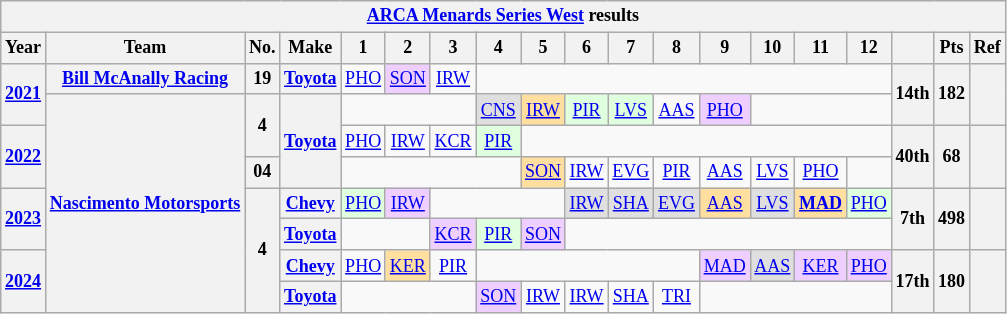<table class="wikitable" style="text-align:center; font-size:75%">
<tr>
<th colspan="22"><a href='#'>ARCA Menards Series West</a> results</th>
</tr>
<tr>
<th>Year</th>
<th>Team</th>
<th>No.</th>
<th>Make</th>
<th>1</th>
<th>2</th>
<th>3</th>
<th>4</th>
<th>5</th>
<th>6</th>
<th>7</th>
<th>8</th>
<th>9</th>
<th>10</th>
<th>11</th>
<th>12</th>
<th></th>
<th>Pts</th>
<th>Ref</th>
</tr>
<tr>
<th rowspan=2><a href='#'>2021</a></th>
<th><a href='#'>Bill McAnally Racing</a></th>
<th>19</th>
<th><a href='#'>Toyota</a></th>
<td><a href='#'>PHO</a></td>
<td style="background:#EFCFFF;"><a href='#'>SON</a><br></td>
<td><a href='#'>IRW</a></td>
<td colspan=9></td>
<th rowspan=2>14th</th>
<th rowspan=2>182</th>
<th rowspan=2></th>
</tr>
<tr>
<th rowspan=8><a href='#'>Nascimento Motorsports</a></th>
<th rowspan=2>4</th>
<th rowspan=3><a href='#'>Toyota</a></th>
<td colspan=3></td>
<td style="background:#DFDFDF;"><a href='#'>CNS</a><br></td>
<td style="background:#FFDF9F;"><a href='#'>IRW</a><br></td>
<td style="background:#DFFFDF;"><a href='#'>PIR</a><br></td>
<td style="background:#DFFFDF;"><a href='#'>LVS</a><br></td>
<td><a href='#'>AAS</a></td>
<td style="background:#EFCFFF;"><a href='#'>PHO</a><br></td>
<td colspan=3></td>
</tr>
<tr>
<th rowspan=2><a href='#'>2022</a></th>
<td><a href='#'>PHO</a></td>
<td><a href='#'>IRW</a></td>
<td><a href='#'>KCR</a></td>
<td style="background:#DFFFDF;"><a href='#'>PIR</a><br></td>
<td colspan=8></td>
<th rowspan=2>40th</th>
<th rowspan=2>68</th>
<th rowspan=2></th>
</tr>
<tr>
<th>04</th>
<td colspan=4></td>
<td style="background:#FFDF9F;"><a href='#'>SON</a><br></td>
<td><a href='#'>IRW</a></td>
<td><a href='#'>EVG</a></td>
<td><a href='#'>PIR</a></td>
<td><a href='#'>AAS</a></td>
<td><a href='#'>LVS</a></td>
<td><a href='#'>PHO</a></td>
<td></td>
</tr>
<tr>
<th rowspan=2><a href='#'>2023</a></th>
<th rowspan=4>4</th>
<th><a href='#'>Chevy</a></th>
<td style="background:#DFFFDF;"><a href='#'>PHO</a><br></td>
<td style="background:#EFCFFF;"><a href='#'>IRW</a><br></td>
<td colspan=3></td>
<td style="background:#DFDFDF;"><a href='#'>IRW</a><br></td>
<td style="background:#DFDFDF;"><a href='#'>SHA</a><br></td>
<td style="background:#DFDFDF;"><a href='#'>EVG</a><br></td>
<td style="background:#FFDF9F;"><a href='#'>AAS</a><br></td>
<td style="background:#DFDFDF;"><a href='#'>LVS</a><br></td>
<td style="background:#FFDF9F;"><strong><a href='#'>MAD</a></strong><br></td>
<td style="background:#DFFFDF;"><a href='#'>PHO</a><br></td>
<th rowspan=2>7th</th>
<th rowspan=2>498</th>
<th rowspan=2></th>
</tr>
<tr>
<th><a href='#'>Toyota</a></th>
<td colspan=2></td>
<td style="background:#EFCFFF;"><a href='#'>KCR</a><br></td>
<td style="background:#DFFFDF;"><a href='#'>PIR</a><br></td>
<td style="background:#EFCFFF;"><a href='#'>SON</a><br></td>
<td colspan=7></td>
</tr>
<tr>
<th rowspan=2><a href='#'>2024</a></th>
<th><a href='#'>Chevy</a></th>
<td><a href='#'>PHO</a></td>
<td style="background:#FFDF9F;"><a href='#'>KER</a><br></td>
<td><a href='#'>PIR</a></td>
<td colspan=5></td>
<td style="background:#EFCFFF;"><a href='#'>MAD</a><br></td>
<td style="background:#DFDFDF;"><a href='#'>AAS</a><br></td>
<td style="background:#EFCFFF;"><a href='#'>KER</a><br></td>
<td style="background:#EFCFFF;"><a href='#'>PHO</a><br></td>
<th rowspan=2>17th</th>
<th rowspan=2>180</th>
<th rowspan=2></th>
</tr>
<tr>
<th><a href='#'>Toyota</a></th>
<td colspan=3></td>
<td style="background:#EFCFFF;"><a href='#'>SON</a><br></td>
<td><a href='#'>IRW</a></td>
<td><a href='#'>IRW</a></td>
<td><a href='#'>SHA</a></td>
<td><a href='#'>TRI</a></td>
<td colspan=4></td>
</tr>
</table>
